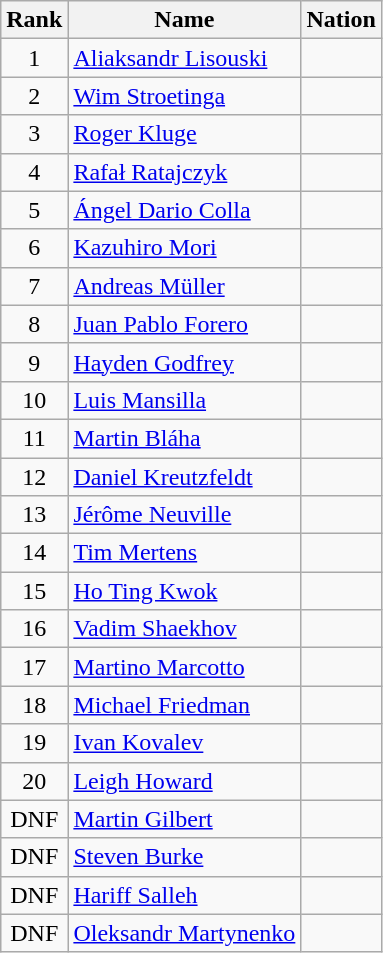<table class=wikitable sortable style=text-align:center>
<tr>
<th>Rank</th>
<th>Name</th>
<th>Nation</th>
</tr>
<tr>
<td>1</td>
<td align=left><a href='#'>Aliaksandr Lisouski</a></td>
<td align=left></td>
</tr>
<tr>
<td>2</td>
<td align=left><a href='#'>Wim Stroetinga</a></td>
<td align=left></td>
</tr>
<tr>
<td>3</td>
<td align=left><a href='#'>Roger Kluge</a></td>
<td align=left></td>
</tr>
<tr>
<td>4</td>
<td align=left><a href='#'>Rafał Ratajczyk</a></td>
<td align=left></td>
</tr>
<tr>
<td>5</td>
<td align=left><a href='#'>Ángel Dario Colla</a></td>
<td align=left></td>
</tr>
<tr>
<td>6</td>
<td align=left><a href='#'>Kazuhiro Mori</a></td>
<td align=left></td>
</tr>
<tr>
<td>7</td>
<td align=left><a href='#'>Andreas Müller</a></td>
<td align=left></td>
</tr>
<tr>
<td>8</td>
<td align=left><a href='#'>Juan Pablo Forero</a></td>
<td align=left></td>
</tr>
<tr>
<td>9</td>
<td align=left><a href='#'>Hayden Godfrey</a></td>
<td align=left></td>
</tr>
<tr>
<td>10</td>
<td align=left><a href='#'>Luis Mansilla</a></td>
<td align=left></td>
</tr>
<tr>
<td>11</td>
<td align=left><a href='#'>Martin Bláha</a></td>
<td align=left></td>
</tr>
<tr>
<td>12</td>
<td align=left><a href='#'>Daniel Kreutzfeldt</a></td>
<td align=left></td>
</tr>
<tr>
<td>13</td>
<td align=left><a href='#'>Jérôme Neuville</a></td>
<td align=left></td>
</tr>
<tr>
<td>14</td>
<td align=left><a href='#'>Tim Mertens</a></td>
<td align=left></td>
</tr>
<tr>
<td>15</td>
<td align=left><a href='#'>Ho Ting Kwok</a></td>
<td align=left></td>
</tr>
<tr>
<td>16</td>
<td align=left><a href='#'>Vadim Shaekhov</a></td>
<td align=left></td>
</tr>
<tr>
<td>17</td>
<td align=left><a href='#'>Martino Marcotto</a></td>
<td align=left></td>
</tr>
<tr>
<td>18</td>
<td align=left><a href='#'>Michael Friedman</a></td>
<td align=left></td>
</tr>
<tr>
<td>19</td>
<td align=left><a href='#'>Ivan Kovalev</a></td>
<td align=left></td>
</tr>
<tr>
<td>20</td>
<td align=left><a href='#'>Leigh Howard</a></td>
<td align=left></td>
</tr>
<tr>
<td>DNF</td>
<td align=left><a href='#'>Martin Gilbert</a></td>
<td align=left></td>
</tr>
<tr>
<td>DNF</td>
<td align=left><a href='#'>Steven Burke</a></td>
<td align=left></td>
</tr>
<tr>
<td>DNF</td>
<td align=left><a href='#'>Hariff Salleh</a></td>
<td align=left></td>
</tr>
<tr>
<td>DNF</td>
<td align=left><a href='#'>Oleksandr Martynenko</a></td>
<td align=left></td>
</tr>
</table>
